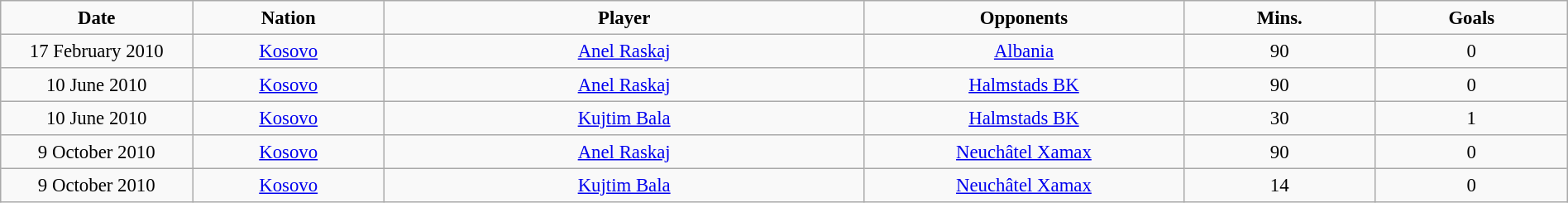<table class= width=90% border="2" cellpadding="4" cellspacing="0" style="text-align=center: 1em 1em 1em 0; background: #f9f9f9; border: 1px #aaa solid; border-collapse: collapse; font-size: 95%;">
<tr>
<th width=6%>Date</th>
<th width=6%>Nation</th>
<th width=15%>Player</th>
<th width=10%>Opponents</th>
<th width=6%>Mins.</th>
<th width=6%>Goals</th>
</tr>
<tr>
<td align=center>17 February 2010</td>
<td align=center> <a href='#'>Kosovo</a></td>
<td align=center><a href='#'>Anel Raskaj</a></td>
<td align=center> <a href='#'>Albania</a></td>
<td align=center>90</td>
<td align=center>0</td>
</tr>
<tr>
<td align=center>10 June 2010</td>
<td align=center> <a href='#'>Kosovo</a></td>
<td align=center><a href='#'>Anel Raskaj</a></td>
<td align=center> <a href='#'>Halmstads BK</a></td>
<td align=center>90</td>
<td align=center>0</td>
</tr>
<tr>
<td align=center>10 June 2010</td>
<td align=center> <a href='#'>Kosovo</a></td>
<td align=center><a href='#'>Kujtim Bala</a></td>
<td align=center> <a href='#'>Halmstads BK</a></td>
<td align=center>30</td>
<td align=center>1</td>
</tr>
<tr>
<td align=center>9 October 2010</td>
<td align=center> <a href='#'>Kosovo</a></td>
<td align=center><a href='#'>Anel Raskaj</a></td>
<td align=center> <a href='#'>Neuchâtel Xamax</a></td>
<td align=center>90</td>
<td align=center>0</td>
</tr>
<tr>
<td align=center>9 October 2010</td>
<td align=center> <a href='#'>Kosovo</a></td>
<td align=center><a href='#'>Kujtim Bala</a></td>
<td align=center> <a href='#'>Neuchâtel Xamax</a></td>
<td align=center>14</td>
<td align=center>0</td>
</tr>
</table>
